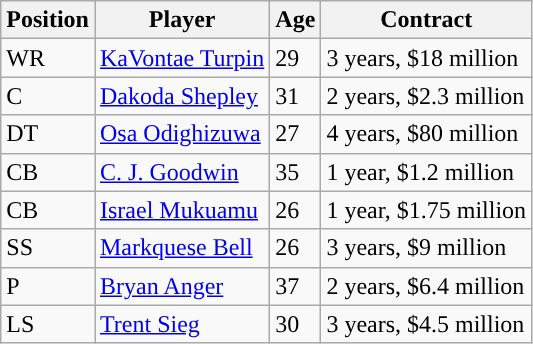<table class="wikitable">
<tr>
<th>Position</th>
<th>Player</th>
<th>Age</th>
<th>Contract</th>
</tr>
<tr>
<td>WR</td>
<td><a href='#'>KaVontae Turpin</a></td>
<td>29</td>
<td>3 years, $18 million</td>
</tr>
<tr>
<td>C</td>
<td><a href='#'>Dakoda Shepley</a></td>
<td>31</td>
<td>2 years, $2.3 million</td>
</tr>
<tr>
<td>DT</td>
<td><a href='#'>Osa Odighizuwa</a></td>
<td>27</td>
<td>4 years, $80 million</td>
</tr>
<tr>
<td>CB</td>
<td><a href='#'>C. J. Goodwin</a></td>
<td>35</td>
<td>1 year, $1.2 million</td>
</tr>
<tr>
<td>CB</td>
<td><a href='#'>Israel Mukuamu</a></td>
<td>26</td>
<td>1 year, $1.75 million</td>
</tr>
<tr>
<td>SS</td>
<td><a href='#'>Markquese Bell</a></td>
<td>26</td>
<td>3 years, $9 million</td>
</tr>
<tr>
<td>P</td>
<td><a href='#'>Bryan Anger</a></td>
<td>37</td>
<td>2 years, $6.4 million</td>
</tr>
<tr>
<td>LS</td>
<td><a href='#'>Trent Sieg</a></td>
<td>30</td>
<td>3 years, $4.5 million</td>
</tr>
</table>
